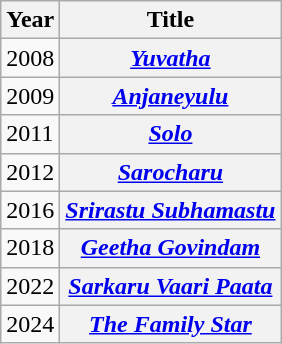<table class="wikitable sortable plainrowheaders">
<tr>
<th scope="col">Year</th>
<th scope="col">Title</th>
</tr>
<tr>
<td>2008</td>
<th scope="row"><em><a href='#'>Yuvatha</a></em></th>
</tr>
<tr>
<td>2009</td>
<th scope="row"><em><a href='#'>Anjaneyulu</a></em></th>
</tr>
<tr>
<td>2011</td>
<th scope="row"><em><a href='#'>Solo</a></em></th>
</tr>
<tr>
<td>2012</td>
<th scope="row"><em><a href='#'>Sarocharu</a></em></th>
</tr>
<tr>
<td>2016</td>
<th scope="row"><em><a href='#'>Srirastu Subhamastu</a></em></th>
</tr>
<tr>
<td>2018</td>
<th scope="row"><em><a href='#'>Geetha Govindam</a></em></th>
</tr>
<tr>
<td>2022</td>
<th scope="row"><em><a href='#'>Sarkaru Vaari Paata</a></em></th>
</tr>
<tr>
<td>2024</td>
<th scope="row"><em><a href='#'>The Family Star</a></em></th>
</tr>
</table>
